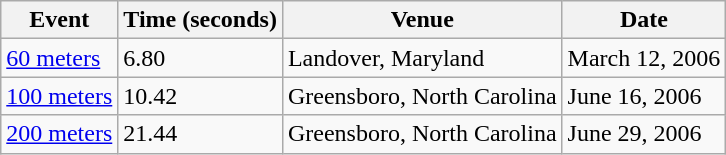<table class="wikitable">
<tr>
<th>Event</th>
<th>Time (seconds)</th>
<th>Venue</th>
<th>Date</th>
</tr>
<tr>
<td><a href='#'>60 meters</a></td>
<td>6.80</td>
<td>Landover, Maryland</td>
<td>March 12, 2006</td>
</tr>
<tr>
<td><a href='#'>100 meters</a></td>
<td>10.42</td>
<td>Greensboro, North Carolina</td>
<td>June 16, 2006</td>
</tr>
<tr>
<td><a href='#'>200 meters</a></td>
<td>21.44</td>
<td>Greensboro, North Carolina</td>
<td>June 29, 2006</td>
</tr>
</table>
